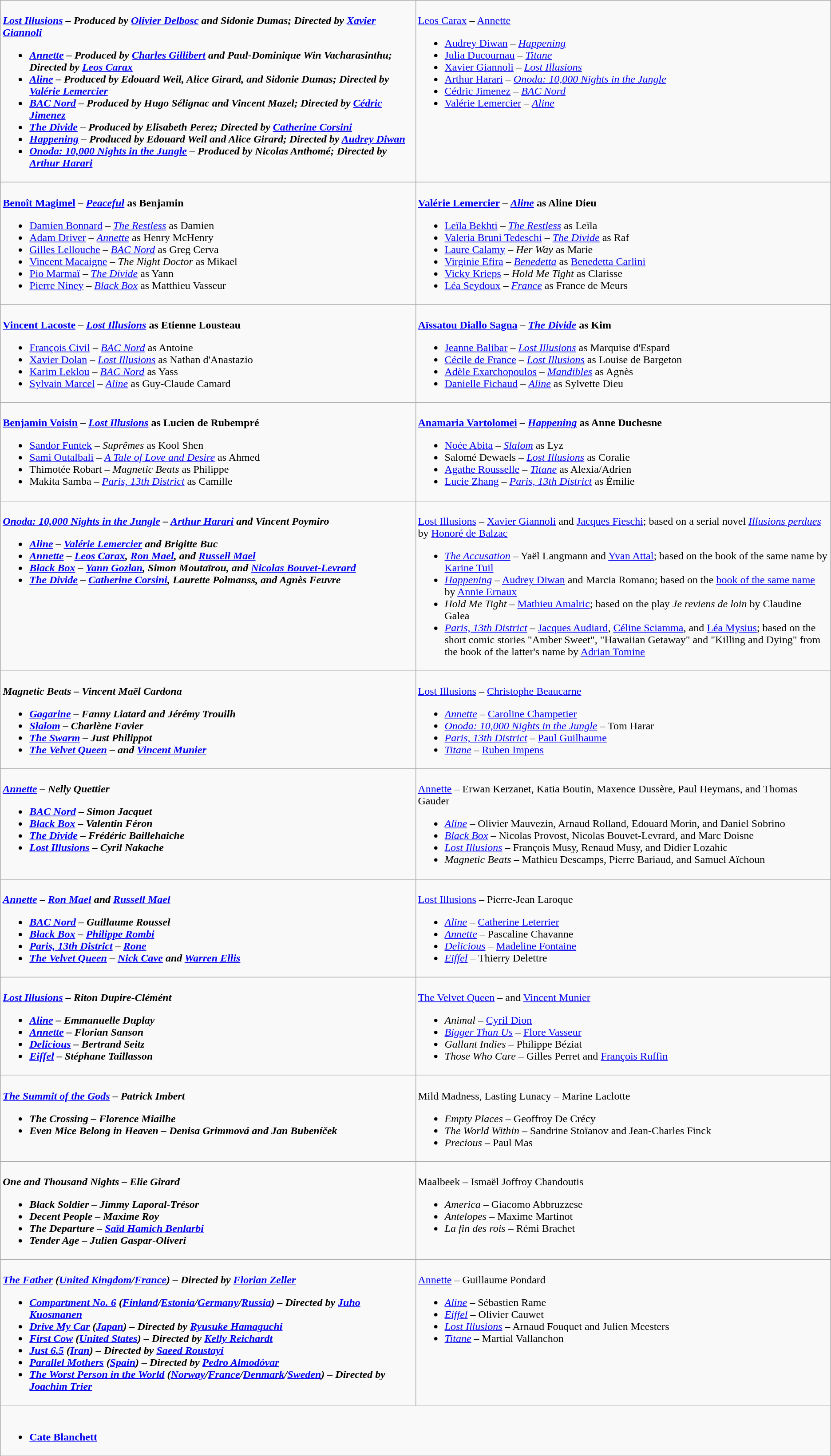<table class="wikitable" role="presentation">
<tr>
<td style="vertical-align:top; width:50%;"><br>
<strong><em><a href='#'>Lost Illusions</a><em> – Produced by <a href='#'>Olivier Delbosc</a> and Sidonie Dumas; Directed by <a href='#'>Xavier Giannoli</a><strong><ul><li></em><a href='#'>Annette</a><em> – Produced by <a href='#'>Charles Gillibert</a> and Paul-Dominique Win Vacharasinthu; Directed by <a href='#'>Leos Carax</a></li><li></em><a href='#'>Aline</a><em> – Produced by Edouard Weil, Alice Girard, and Sidonie Dumas; Directed by <a href='#'>Valérie Lemercier</a></li><li></em><a href='#'>BAC Nord</a><em> – Produced by Hugo Sélignac and Vincent Mazel; Directed by <a href='#'>Cédric Jimenez</a></li><li></em><a href='#'>The Divide</a><em> – Produced by Elisabeth Perez; Directed by <a href='#'>Catherine Corsini</a></li><li></em><a href='#'>Happening</a><em> – Produced by Edouard Weil and Alice Girard; Directed by <a href='#'>Audrey Diwan</a></li><li></em><a href='#'>Onoda: 10,000 Nights in the Jungle</a><em> – Produced by Nicolas Anthomé; Directed by <a href='#'>Arthur Harari</a></li></ul></td>
<td style="vertical-align:top; width:50%;"><br>
</strong><a href='#'>Leos Carax</a> – </em><a href='#'>Annette</a></em></strong><ul><li><a href='#'>Audrey Diwan</a> – <em><a href='#'>Happening</a></em></li><li><a href='#'>Julia Ducournau</a> – <em><a href='#'>Titane</a></em></li><li><a href='#'>Xavier Giannoli</a> – <em><a href='#'>Lost Illusions</a></em></li><li><a href='#'>Arthur Harari</a> – <em><a href='#'>Onoda: 10,000 Nights in the Jungle</a></em></li><li><a href='#'>Cédric Jimenez</a> – <em><a href='#'>BAC Nord</a></em></li><li><a href='#'>Valérie Lemercier</a> – <em><a href='#'>Aline</a></em></li></ul></td>
</tr>
<tr>
<td valign="top" width="50%"><br>
<strong><a href='#'>Benoît Magimel</a> – <em><a href='#'>Peaceful</a></em> as Benjamin</strong><ul><li><a href='#'>Damien Bonnard</a> – <em><a href='#'>The Restless</a></em> as Damien</li><li><a href='#'>Adam Driver</a> – <em><a href='#'>Annette</a></em> as Henry McHenry</li><li><a href='#'>Gilles Lellouche</a> – <em><a href='#'>BAC Nord</a></em> as Greg Cerva</li><li><a href='#'>Vincent Macaigne</a> – <em>The Night Doctor</em> as Mikael</li><li><a href='#'>Pio Marmaï</a> – <em><a href='#'>The Divide</a></em> as Yann</li><li><a href='#'>Pierre Niney</a> – <em><a href='#'>Black Box</a></em> as Matthieu Vasseur</li></ul></td>
<td valign="top" width="50%"><br>
<strong><a href='#'>Valérie Lemercier</a> – <em><a href='#'>Aline</a></em> as Aline Dieu</strong><ul><li><a href='#'>Leïla Bekhti</a> – <em><a href='#'>The Restless</a></em> as Leïla</li><li><a href='#'>Valeria Bruni Tedeschi</a> – <em><a href='#'>The Divide</a></em> as Raf</li><li><a href='#'>Laure Calamy</a> – <em>Her Way</em> as Marie</li><li><a href='#'>Virginie Efira</a> – <em><a href='#'>Benedetta</a></em> as <a href='#'>Benedetta Carlini</a></li><li><a href='#'>Vicky Krieps</a> – <em>Hold Me Tight</em> as Clarisse</li><li><a href='#'>Léa Seydoux</a> – <em><a href='#'>France</a></em> as France de Meurs</li></ul></td>
</tr>
<tr>
<td valign="top" width="50%"><br>
<strong><a href='#'>Vincent Lacoste</a> – <em><a href='#'>Lost Illusions</a></em> as Etienne Lousteau</strong><ul><li><a href='#'>François Civil</a> – <em><a href='#'>BAC Nord</a></em> as Antoine</li><li><a href='#'>Xavier Dolan</a> – <em><a href='#'>Lost Illusions</a></em> as Nathan d'Anastazio</li><li><a href='#'>Karim Leklou</a> – <em><a href='#'>BAC Nord</a></em> as Yass</li><li><a href='#'>Sylvain Marcel</a> – <em><a href='#'>Aline</a></em> as Guy-Claude Camard</li></ul></td>
<td valign="top" width="50%"><br>
<strong><a href='#'>Aïssatou Diallo Sagna</a> – <em><a href='#'>The Divide</a></em> as Kim</strong><ul><li><a href='#'>Jeanne Balibar</a> – <em><a href='#'>Lost Illusions</a></em> as Marquise d'Espard</li><li><a href='#'>Cécile de France</a> – <em><a href='#'>Lost Illusions</a></em> as Louise de Bargeton</li><li><a href='#'>Adèle Exarchopoulos</a> – <em><a href='#'>Mandibles</a></em> as Agnès</li><li><a href='#'>Danielle Fichaud</a> – <em><a href='#'>Aline</a></em> as Sylvette Dieu</li></ul></td>
</tr>
<tr>
<td valign="top" width="50%"><br>
<strong><a href='#'>Benjamin Voisin</a> – <em><a href='#'>Lost Illusions</a></em> as Lucien de Rubempré</strong><ul><li><a href='#'>Sandor Funtek</a> – <em>Suprêmes</em> as Kool Shen</li><li><a href='#'>Sami Outalbali</a> – <em><a href='#'>A Tale of Love and Desire</a></em> as Ahmed</li><li>Thimotée Robart – <em>Magnetic Beats</em> as Philippe</li><li>Makita Samba – <em><a href='#'>Paris, 13th District</a></em> as Camille</li></ul></td>
<td valign="top" width="50%"><br>
<strong><a href='#'>Anamaria Vartolomei</a> – <em><a href='#'>Happening</a></em> as Anne Duchesne</strong><ul><li><a href='#'>Noée Abita</a> – <em><a href='#'>Slalom</a></em> as Lyz</li><li>Salomé Dewaels – <em><a href='#'>Lost Illusions</a></em> as Coralie</li><li><a href='#'>Agathe Rousselle</a> – <em><a href='#'>Titane</a></em> as Alexia/Adrien</li><li><a href='#'>Lucie Zhang</a> – <em><a href='#'>Paris, 13th District</a></em> as Émilie</li></ul></td>
</tr>
<tr>
<td valign="top" width="50%"><br>
<strong><em><a href='#'>Onoda: 10,000 Nights in the Jungle</a><em> – <a href='#'>Arthur Harari</a> and Vincent Poymiro<strong><ul><li></em><a href='#'>Aline</a><em> – <a href='#'>Valérie Lemercier</a> and Brigitte Buc</li><li></em><a href='#'>Annette</a><em> – <a href='#'>Leos Carax</a>, <a href='#'>Ron Mael</a>, and <a href='#'>Russell Mael</a></li><li></em><a href='#'>Black Box</a><em> – <a href='#'>Yann Gozlan</a>, Simon Moutaïrou, and <a href='#'>Nicolas Bouvet-Levrard</a></li><li></em><a href='#'>The Divide</a><em> – <a href='#'>Catherine Corsini</a>, Laurette Polmanss, and Agnès Feuvre</li></ul></td>
<td valign="top" width="50%"><br>
</em></strong><a href='#'>Lost Illusions</a></em> – <a href='#'>Xavier Giannoli</a> and <a href='#'>Jacques Fieschi</a>; based on a serial novel <em><a href='#'>Illusions perdues</a></em> by <a href='#'>Honoré de Balzac</a></strong><ul><li><em><a href='#'>The Accusation</a></em> – Yaël Langmann and <a href='#'>Yvan Attal</a>; based on the book of the same name by <a href='#'>Karine Tuil</a></li><li><em><a href='#'>Happening</a></em> – <a href='#'>Audrey Diwan</a> and Marcia Romano; based on the <a href='#'>book of the same name</a> by <a href='#'>Annie Ernaux</a></li><li><em>Hold Me Tight</em> – <a href='#'>Mathieu Amalric</a>; based on the play <em>Je reviens de loin</em> by Claudine Galea</li><li><em><a href='#'>Paris, 13th District</a></em> – <a href='#'>Jacques Audiard</a>, <a href='#'>Céline Sciamma</a>, and <a href='#'>Léa Mysius</a>; based on the short comic stories "Amber Sweet", "Hawaiian Getaway" and "Killing and Dying" from the book of the latter's name by <a href='#'>Adrian Tomine</a></li></ul></td>
</tr>
<tr>
<td valign="top" width="50%"><br>
<strong><em>Magnetic Beats<em> – Vincent Maël Cardona<strong><ul><li></em><a href='#'>Gagarine</a><em> – Fanny Liatard and Jérémy Trouilh</li><li></em><a href='#'>Slalom</a><em> – Charlène Favier</li><li></em><a href='#'>The Swarm</a><em> – Just Philippot</li><li></em><a href='#'>The Velvet Queen</a><em> –  and <a href='#'>Vincent Munier</a></li></ul></td>
<td valign="top" width="50%"><br>
</em></strong><a href='#'>Lost Illusions</a></em> – <a href='#'>Christophe Beaucarne</a></strong><ul><li><em><a href='#'>Annette</a></em> – <a href='#'>Caroline Champetier</a></li><li><em><a href='#'>Onoda: 10,000 Nights in the Jungle</a></em> – Tom Harar</li><li><em><a href='#'>Paris, 13th District</a></em> – <a href='#'>Paul Guilhaume</a></li><li><em><a href='#'>Titane</a></em> – <a href='#'>Ruben Impens</a></li></ul></td>
</tr>
<tr>
<td valign="top" width="50%"><br>
<strong><em><a href='#'>Annette</a><em> – Nelly Quettier<strong><ul><li></em><a href='#'>BAC Nord</a><em> – Simon Jacquet</li><li></em><a href='#'>Black Box</a><em> – Valentin Féron</li><li></em><a href='#'>The Divide</a><em> – Frédéric Baillehaiche</li><li></em><a href='#'>Lost Illusions</a><em> – Cyril Nakache</li></ul></td>
<td valign="top" width="50%"><br>
</em></strong><a href='#'>Annette</a></em> – Erwan Kerzanet, Katia Boutin, Maxence Dussère, Paul Heymans, and Thomas Gauder</strong><ul><li><em><a href='#'>Aline</a></em> – Olivier Mauvezin, Arnaud Rolland, Edouard Morin, and Daniel Sobrino</li><li><em><a href='#'>Black Box</a></em> – Nicolas Provost, Nicolas Bouvet-Levrard, and Marc Doisne</li><li><em><a href='#'>Lost Illusions</a></em> – François Musy, Renaud Musy, and Didier Lozahic</li><li><em>Magnetic Beats</em> – Mathieu Descamps, Pierre Bariaud, and Samuel Aïchoun</li></ul></td>
</tr>
<tr>
<td valign="top" width="50%"><br>
<strong><em><a href='#'>Annette</a><em> – <a href='#'>Ron Mael</a> and <a href='#'>Russell Mael</a><strong><ul><li></em><a href='#'>BAC Nord</a><em> – Guillaume Roussel</li><li></em><a href='#'>Black Box</a><em> – <a href='#'>Philippe Rombi</a></li><li></em><a href='#'>Paris, 13th District</a><em> – <a href='#'>Rone</a></li><li></em><a href='#'>The Velvet Queen</a><em> – <a href='#'>Nick Cave</a> and <a href='#'>Warren Ellis</a></li></ul></td>
<td valign="top" width="50%"><br>
</em></strong><a href='#'>Lost Illusions</a></em> – Pierre-Jean Laroque</strong><ul><li><em><a href='#'>Aline</a></em> – <a href='#'>Catherine Leterrier</a></li><li><em><a href='#'>Annette</a></em> – Pascaline Chavanne</li><li><em><a href='#'>Delicious</a></em> – <a href='#'>Madeline Fontaine</a></li><li><em><a href='#'>Eiffel</a></em> – Thierry Delettre</li></ul></td>
</tr>
<tr>
<td valign="top" width="50%"><br>
<strong><em><a href='#'>Lost Illusions</a><em> – Riton Dupire-Clémént<strong><ul><li></em><a href='#'>Aline</a><em> – Emmanuelle Duplay</li><li></em><a href='#'>Annette</a><em> – Florian Sanson</li><li></em><a href='#'>Delicious</a><em> – Bertrand Seitz</li><li></em><a href='#'>Eiffel</a><em> – Stéphane Taillasson</li></ul></td>
<td valign="top" width="50%"><br>
</em></strong><a href='#'>The Velvet Queen</a></em> –  and <a href='#'>Vincent Munier</a></strong><ul><li><em>Animal</em> – <a href='#'>Cyril Dion</a></li><li><em><a href='#'>Bigger Than Us</a></em> – <a href='#'>Flore Vasseur</a></li><li><em>Gallant Indies</em> – Philippe Béziat</li><li><em>Those Who Care</em> – Gilles Perret and <a href='#'>François Ruffin</a></li></ul></td>
</tr>
<tr>
<td valign="top" width="50%"><br>
<strong><em><a href='#'>The Summit of the Gods</a><em> – Patrick Imbert<strong><ul><li></em>The Crossing<em> – Florence Miailhe</li><li></em>Even Mice Belong in Heaven<em> – Denisa Grimmová and Jan Bubeníček</li></ul></td>
<td valign="top" width="50%"><br>
</em></strong>Mild Madness, Lasting Lunacy</em> – Marine Laclotte</strong><ul><li><em>Empty Places</em> – Geoffroy De Crécy</li><li><em>The World Within</em> – Sandrine Stoïanov and Jean-Charles Finck</li><li><em>Precious</em> – Paul Mas</li></ul></td>
</tr>
<tr>
<td valign="top" width="50%"><br>
<strong><em>One and Thousand Nights<em> – Elie Girard<strong><ul><li></em>Black Soldier<em> – Jimmy Laporal-Trésor</li><li></em>Decent People<em> – Maxime Roy</li><li></em>The Departure<em> – <a href='#'>Saïd Hamich Benlarbi</a></li><li></em>Tender Age<em> – Julien Gaspar-Oliveri</li></ul></td>
<td valign="top" width="50%"><br>
</em></strong>Maalbeek</em> – Ismaël Joffroy Chandoutis</strong><ul><li><em>America</em> – Giacomo Abbruzzese</li><li><em>Antelopes</em> – Maxime Martinot</li><li><em>La fin des rois</em> – Rémi Brachet</li></ul></td>
</tr>
<tr>
<td valign="top" width="50%"><br>
<strong><em><a href='#'>The Father</a><em> (<a href='#'>United Kingdom</a>/<a href='#'>France</a>) – Directed by <a href='#'>Florian Zeller</a><strong><ul><li></em><a href='#'>Compartment No. 6</a><em> (<a href='#'>Finland</a>/<a href='#'>Estonia</a>/<a href='#'>Germany</a>/<a href='#'>Russia</a>) – Directed by <a href='#'>Juho Kuosmanen</a></li><li></em><a href='#'>Drive My Car</a><em> (<a href='#'>Japan</a>) – Directed by <a href='#'>Ryusuke Hamaguchi</a></li><li></em><a href='#'>First Cow</a><em> (<a href='#'>United States</a>) – Directed by <a href='#'>Kelly Reichardt</a></li><li></em><a href='#'>Just 6.5</a><em> (<a href='#'>Iran</a>) – Directed by <a href='#'>Saeed Roustayi</a></li><li></em><a href='#'>Parallel Mothers</a><em> (<a href='#'>Spain</a>) – Directed by <a href='#'>Pedro Almodóvar</a></li><li></em><a href='#'>The Worst Person in the World</a><em> (<a href='#'>Norway</a>/<a href='#'>France</a>/<a href='#'>Denmark</a>/<a href='#'>Sweden</a>) – Directed by <a href='#'>Joachim Trier</a></li></ul></td>
<td valign="top" width="50%"><br>
</em></strong><a href='#'>Annette</a></em> – Guillaume Pondard</strong><ul><li><em><a href='#'>Aline</a></em> – Sébastien Rame</li><li><em><a href='#'>Eiffel</a></em> – Olivier Cauwet</li><li><em><a href='#'>Lost Illusions</a></em> – Arnaud Fouquet and Julien Meesters</li><li><em><a href='#'>Titane</a></em> – Martial Vallanchon</li></ul></td>
</tr>
<tr>
<td valign="top" colspan="2"><br><ul><li><strong><a href='#'>Cate Blanchett</a></strong></li></ul></td>
</tr>
<tr>
</tr>
</table>
